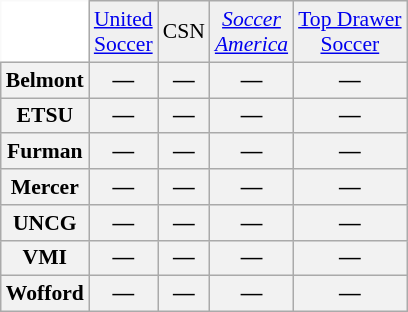<table class="wikitable" style="white-space:nowrap; font-size:90%;">
<tr>
<td style="background:white; border-top-style:hidden; border-left-style:hidden;"></td>
<td align="center" style="background:#f0f0f0;"><a href='#'>United<br>Soccer</a></td>
<td align="center" style="background:#f0f0f0;">CSN</td>
<td align="center" style="background:#f0f0f0;"><em><a href='#'>Soccer<br>America</a></em></td>
<td align="center" style="background:#f0f0f0;"><a href='#'>Top Drawer<br>Soccer</a></td>
</tr>
<tr style="text-align:center;">
<th style=>Belmont</th>
<th>—</th>
<th>—</th>
<th>—</th>
<th>—</th>
</tr>
<tr style="text-align:center;">
<th style=>ETSU</th>
<th>—</th>
<th>—</th>
<th>—</th>
<th>—</th>
</tr>
<tr style="text-align:center;">
<th style=>Furman</th>
<th>—</th>
<th>—</th>
<th>—</th>
<th>—</th>
</tr>
<tr style="text-align:center;">
<th style=>Mercer</th>
<th>—</th>
<th>—</th>
<th>—</th>
<th>—</th>
</tr>
<tr style="text-align:center;">
<th style=>UNCG</th>
<th>—</th>
<th>—</th>
<th>—</th>
<th>—</th>
</tr>
<tr style="text-align:center;">
<th style=>VMI</th>
<th>—</th>
<th>—</th>
<th>—</th>
<th>—</th>
</tr>
<tr>
<th style=>Wofford</th>
<th>—</th>
<th>—</th>
<th>—</th>
<th>—</th>
</tr>
</table>
